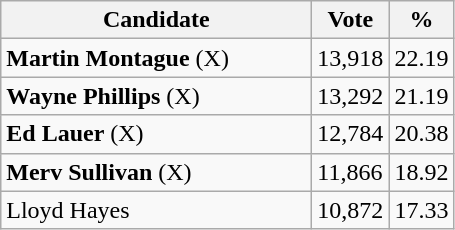<table class="wikitable">
<tr>
<th bgcolor="#DDDDFF" width="200px">Candidate</th>
<th bgcolor="#DDDDFF">Vote</th>
<th bgcolor="#DDDDFF">%</th>
</tr>
<tr>
<td><strong>Martin Montague</strong> (X)</td>
<td>13,918</td>
<td>22.19</td>
</tr>
<tr>
<td><strong>Wayne Phillips</strong> (X)</td>
<td>13,292</td>
<td>21.19</td>
</tr>
<tr>
<td><strong>Ed Lauer</strong> (X)</td>
<td>12,784</td>
<td>20.38</td>
</tr>
<tr>
<td><strong>Merv Sullivan</strong> (X)</td>
<td>11,866</td>
<td>18.92</td>
</tr>
<tr>
<td>Lloyd Hayes</td>
<td>10,872</td>
<td>17.33</td>
</tr>
</table>
